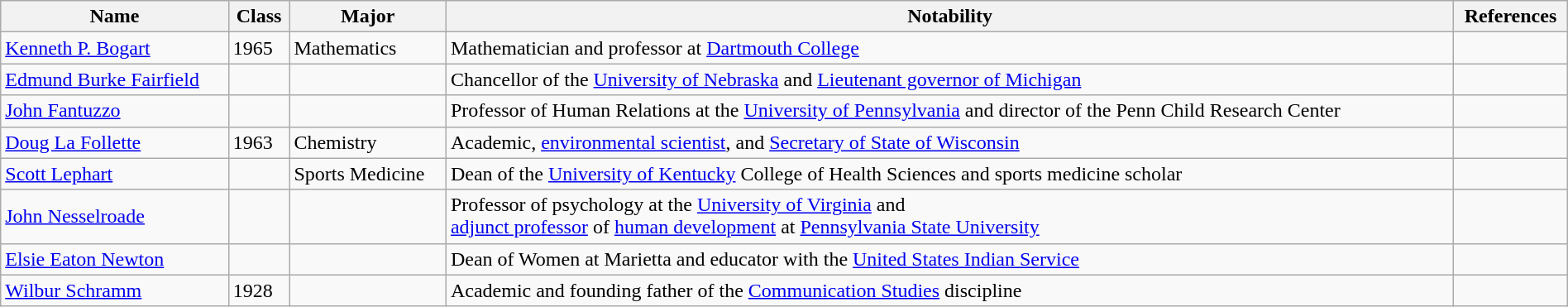<table class="wikitable sortable" style="width:100%;">
<tr>
<th>Name</th>
<th>Class</th>
<th>Major</th>
<th>Notability</th>
<th>References</th>
</tr>
<tr>
<td><a href='#'>Kenneth P. Bogart</a></td>
<td>1965</td>
<td>Mathematics</td>
<td>Mathematician and professor at <a href='#'>Dartmouth College</a></td>
<td></td>
</tr>
<tr>
<td><a href='#'>Edmund Burke Fairfield</a></td>
<td></td>
<td></td>
<td>Chancellor of the <a href='#'>University of Nebraska</a> and <a href='#'>Lieutenant governor of Michigan</a></td>
<td></td>
</tr>
<tr>
<td><a href='#'>John Fantuzzo</a></td>
<td></td>
<td></td>
<td>Professor of Human Relations at the <a href='#'>University of Pennsylvania</a> and director of the Penn Child Research Center</td>
<td></td>
</tr>
<tr>
<td><a href='#'>Doug La Follette</a></td>
<td>1963</td>
<td>Chemistry</td>
<td>Academic, <a href='#'>environmental scientist</a>, and <a href='#'>Secretary of State of Wisconsin</a></td>
<td></td>
</tr>
<tr>
<td><a href='#'>Scott Lephart</a></td>
<td></td>
<td>Sports Medicine</td>
<td>Dean of the <a href='#'>University of Kentucky</a> College of Health Sciences and sports medicine scholar</td>
<td></td>
</tr>
<tr>
<td><a href='#'>John Nesselroade</a></td>
<td></td>
<td></td>
<td>Professor of psychology at the <a href='#'>University of Virginia</a> and<br><a href='#'>adjunct professor</a> of <a href='#'>human development</a> at <a href='#'>Pennsylvania State University</a></td>
<td></td>
</tr>
<tr>
<td><a href='#'>Elsie Eaton Newton</a></td>
<td></td>
<td></td>
<td>Dean of Women at Marietta and educator with the <a href='#'>United States Indian Service</a></td>
<td></td>
</tr>
<tr>
<td><a href='#'>Wilbur Schramm</a></td>
<td>1928</td>
<td></td>
<td>Academic and founding father of the <a href='#'>Communication Studies</a> discipline</td>
<td></td>
</tr>
</table>
